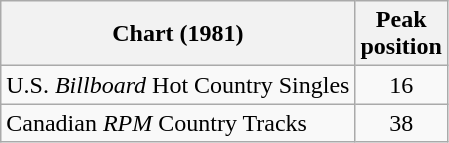<table class="wikitable">
<tr>
<th align="left">Chart (1981)</th>
<th align="center">Peak<br>position</th>
</tr>
<tr>
<td align="left">U.S. <em>Billboard</em> Hot Country Singles</td>
<td align="center">16</td>
</tr>
<tr>
<td align="left">Canadian <em>RPM</em> Country Tracks</td>
<td align="center">38</td>
</tr>
</table>
